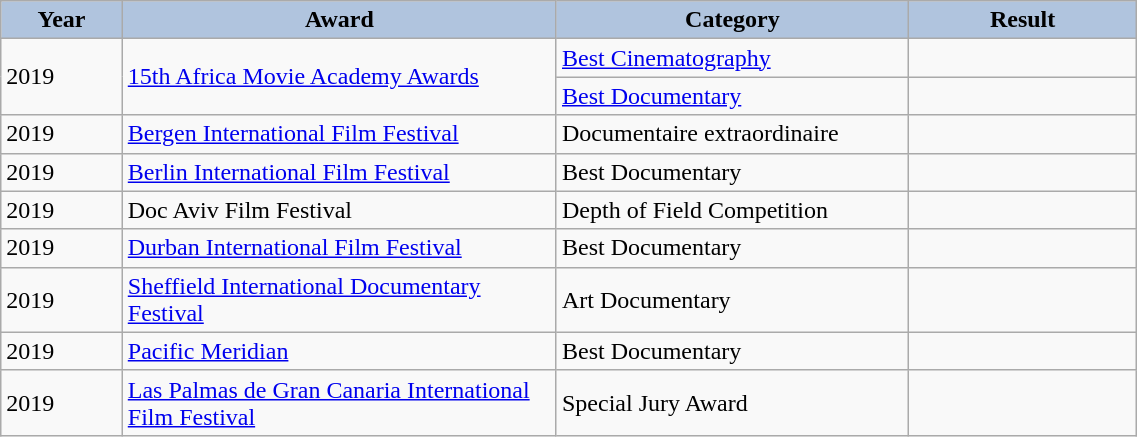<table class="wikitable" width="60%">
<tr>
<th style="width:10pt; background:LightSteelBlue;">Year</th>
<th style="width:100pt; background:LightSteelBlue;">Award</th>
<th style="width:40pt; background:LightSteelBlue;">Category</th>
<th style="width:50pt; background:LightSteelBlue;">Result</th>
</tr>
<tr>
<td rowspan="2">2019</td>
<td rowspan="2"><a href='#'>15th Africa Movie Academy Awards</a></td>
<td><a href='#'>Best Cinematography</a></td>
<td></td>
</tr>
<tr>
<td><a href='#'>Best Documentary</a></td>
<td></td>
</tr>
<tr>
<td rowspan="1">2019</td>
<td rowspan="1"><a href='#'>Bergen International Film Festival</a></td>
<td>Documentaire extraordinaire</td>
<td></td>
</tr>
<tr>
<td rowspan="1">2019</td>
<td rowspan="1"><a href='#'>Berlin International Film Festival</a></td>
<td>Best Documentary</td>
<td></td>
</tr>
<tr>
<td rowspan="1">2019</td>
<td rowspan="1">Doc Aviv Film Festival</td>
<td>Depth of Field Competition</td>
<td></td>
</tr>
<tr>
<td rowspan="1">2019</td>
<td rowspan="1"><a href='#'>Durban International Film Festival</a></td>
<td>Best Documentary</td>
<td></td>
</tr>
<tr>
<td rowspan="1">2019</td>
<td rowspan="1"><a href='#'>Sheffield International Documentary Festival</a></td>
<td>Art Documentary</td>
<td></td>
</tr>
<tr>
<td rowspan="1">2019</td>
<td rowspan="1"><a href='#'>Pacific Meridian</a></td>
<td>Best Documentary</td>
<td></td>
</tr>
<tr>
<td rowspan="1">2019</td>
<td rowspan="1"><a href='#'>Las Palmas de Gran Canaria International Film Festival</a></td>
<td>Special Jury Award</td>
<td></td>
</tr>
</table>
